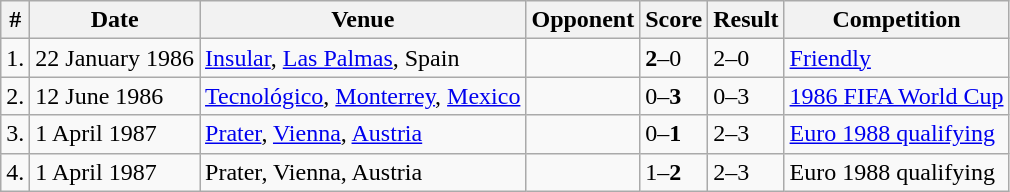<table class="wikitable" style="font-size:100%">
<tr>
<th>#</th>
<th>Date</th>
<th>Venue</th>
<th>Opponent</th>
<th>Score</th>
<th>Result</th>
<th>Competition</th>
</tr>
<tr>
<td>1.</td>
<td>22 January 1986</td>
<td><a href='#'>Insular</a>, <a href='#'>Las Palmas</a>, Spain</td>
<td></td>
<td><strong>2</strong>–0</td>
<td>2–0</td>
<td><a href='#'>Friendly</a></td>
</tr>
<tr>
<td>2.</td>
<td>12 June 1986</td>
<td><a href='#'>Tecnológico</a>, <a href='#'>Monterrey</a>, <a href='#'>Mexico</a></td>
<td></td>
<td>0–<strong>3</strong></td>
<td>0–3</td>
<td><a href='#'>1986 FIFA World Cup</a></td>
</tr>
<tr>
<td>3.</td>
<td>1 April 1987</td>
<td><a href='#'>Prater</a>, <a href='#'>Vienna</a>, <a href='#'>Austria</a></td>
<td></td>
<td>0–<strong>1</strong></td>
<td>2–3</td>
<td><a href='#'>Euro 1988 qualifying</a></td>
</tr>
<tr>
<td>4.</td>
<td>1 April 1987</td>
<td>Prater, Vienna, Austria</td>
<td></td>
<td>1–<strong>2</strong></td>
<td>2–3</td>
<td>Euro 1988 qualifying</td>
</tr>
</table>
